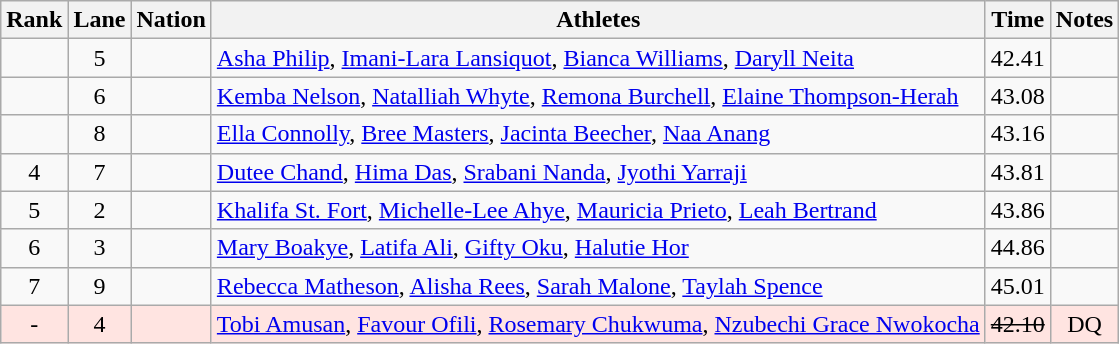<table class="wikitable sortable" style="text-align:center">
<tr>
<th>Rank</th>
<th>Lane</th>
<th>Nation</th>
<th>Athletes</th>
<th>Time</th>
<th>Notes</th>
</tr>
<tr>
<td></td>
<td>5</td>
<td align="left"></td>
<td align="left"><a href='#'>Asha Philip</a>, <a href='#'>Imani-Lara Lansiquot</a>, <a href='#'>Bianca Williams</a>, <a href='#'>Daryll Neita</a></td>
<td>42.41</td>
<td></td>
</tr>
<tr>
<td></td>
<td>6</td>
<td align="left"></td>
<td align="left"><a href='#'>Kemba Nelson</a>, <a href='#'>Natalliah Whyte</a>, <a href='#'>Remona Burchell</a>, <a href='#'>Elaine Thompson-Herah</a></td>
<td>43.08</td>
<td></td>
</tr>
<tr>
<td></td>
<td>8</td>
<td align="left"></td>
<td align="left"><a href='#'>Ella Connolly</a>,  <a href='#'>Bree Masters</a>, <a href='#'>Jacinta Beecher</a>, <a href='#'>Naa Anang</a></td>
<td>43.16</td>
<td></td>
</tr>
<tr>
<td>4</td>
<td>7</td>
<td align="left"></td>
<td align="left"><a href='#'>Dutee Chand</a>, <a href='#'>Hima Das</a>, <a href='#'>Srabani Nanda</a>, <a href='#'>Jyothi Yarraji</a></td>
<td>43.81</td>
<td></td>
</tr>
<tr>
<td>5</td>
<td>2</td>
<td align="left"></td>
<td align="left"><a href='#'>Khalifa St. Fort</a>, <a href='#'>Michelle-Lee Ahye</a>, <a href='#'>Mauricia Prieto</a>, <a href='#'>Leah Bertrand</a></td>
<td>43.86</td>
<td></td>
</tr>
<tr>
<td>6</td>
<td>3</td>
<td align="left"></td>
<td align="left"><a href='#'>Mary Boakye</a>, <a href='#'>Latifa Ali</a>, <a href='#'>Gifty Oku</a>, <a href='#'>Halutie Hor</a></td>
<td>44.86</td>
<td></td>
</tr>
<tr>
<td>7</td>
<td>9</td>
<td align="left"></td>
<td align="left"><a href='#'>Rebecca Matheson</a>, <a href='#'>Alisha Rees</a>, <a href='#'>Sarah Malone</a>, <a href='#'>Taylah Spence</a></td>
<td>45.01</td>
<td></td>
</tr>
<tr bgcolor="ffe4e1">
<td>-</td>
<td>4</td>
<td align="left"></td>
<td align="left"><a href='#'>Tobi Amusan</a>, <a href='#'>Favour Ofili</a>, <a href='#'>Rosemary Chukwuma</a>, <a href='#'>Nzubechi Grace Nwokocha</a></td>
<td><s>42.10</s></td>
<td>DQ</td>
</tr>
</table>
